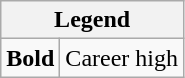<table class="wikitable mw-collapsible">
<tr>
<th colspan="2">Legend</th>
</tr>
<tr>
<td><strong>Bold</strong></td>
<td>Career high</td>
</tr>
</table>
